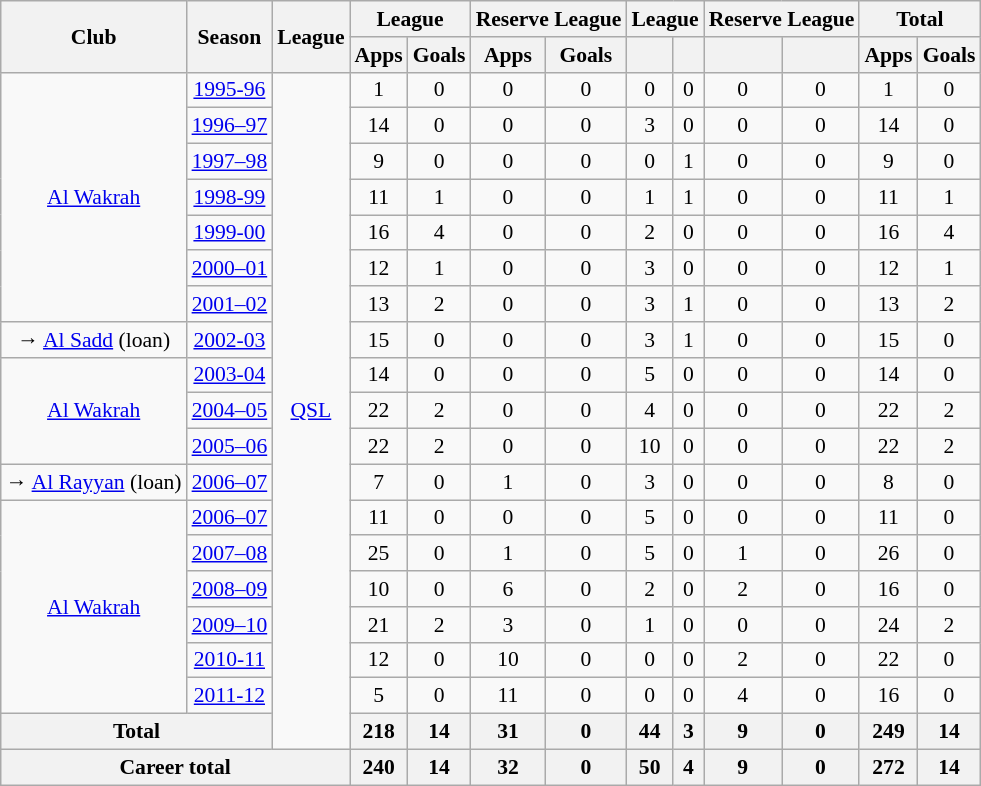<table class="wikitable" style="font-size:90%; text-align:center;">
<tr>
<th rowspan="2">Club</th>
<th rowspan="2">Season</th>
<th rowspan="2">League</th>
<th colspan="2">League</th>
<th colspan="2">Reserve League</th>
<th colspan="2">League</th>
<th colspan="2">Reserve League</th>
<th colspan="2">Total</th>
</tr>
<tr>
<th>Apps</th>
<th>Goals</th>
<th>Apps</th>
<th>Goals</th>
<th></th>
<th></th>
<th></th>
<th></th>
<th>Apps</th>
<th>Goals</th>
</tr>
<tr>
<td rowspan="7"><a href='#'>Al Wakrah</a></td>
<td><a href='#'>1995-96</a></td>
<td rowspan="19" valign="center"><a href='#'>QSL</a></td>
<td>1</td>
<td>0</td>
<td>0</td>
<td>0</td>
<td>0</td>
<td>0</td>
<td>0</td>
<td>0</td>
<td>1</td>
<td>0</td>
</tr>
<tr>
<td><a href='#'>1996–97</a></td>
<td>14</td>
<td>0</td>
<td>0</td>
<td>0</td>
<td>3</td>
<td>0</td>
<td>0</td>
<td>0</td>
<td>14</td>
<td>0</td>
</tr>
<tr>
<td><a href='#'>1997–98</a></td>
<td>9</td>
<td>0</td>
<td>0</td>
<td>0</td>
<td>0</td>
<td>1</td>
<td>0</td>
<td>0</td>
<td>9</td>
<td>0</td>
</tr>
<tr>
<td><a href='#'>1998-99</a></td>
<td>11</td>
<td>1</td>
<td>0</td>
<td>0</td>
<td>1</td>
<td>1</td>
<td>0</td>
<td>0</td>
<td>11</td>
<td>1</td>
</tr>
<tr>
<td><a href='#'>1999-00</a></td>
<td>16</td>
<td>4</td>
<td>0</td>
<td>0</td>
<td>2</td>
<td>0</td>
<td>0</td>
<td>0</td>
<td>16</td>
<td>4</td>
</tr>
<tr>
<td><a href='#'>2000–01</a></td>
<td>12</td>
<td>1</td>
<td>0</td>
<td>0</td>
<td>3</td>
<td>0</td>
<td>0</td>
<td>0</td>
<td>12</td>
<td>1</td>
</tr>
<tr>
<td><a href='#'>2001–02</a></td>
<td>13</td>
<td>2</td>
<td>0</td>
<td>0</td>
<td>3</td>
<td>1</td>
<td>0</td>
<td>0</td>
<td>13</td>
<td>2</td>
</tr>
<tr>
<td rowspan="1">→ <a href='#'>Al Sadd</a> (loan)</td>
<td><a href='#'>2002-03</a></td>
<td>15</td>
<td>0</td>
<td>0</td>
<td>0</td>
<td>3</td>
<td>1</td>
<td>0</td>
<td>0</td>
<td>15</td>
<td>0</td>
</tr>
<tr>
<td rowspan="3"><a href='#'>Al Wakrah</a></td>
<td><a href='#'>2003-04</a></td>
<td>14</td>
<td>0</td>
<td>0</td>
<td>0</td>
<td>5</td>
<td>0</td>
<td>0</td>
<td>0</td>
<td>14</td>
<td>0</td>
</tr>
<tr>
<td><a href='#'>2004–05</a></td>
<td>22</td>
<td>2</td>
<td>0</td>
<td>0</td>
<td>4</td>
<td>0</td>
<td>0</td>
<td>0</td>
<td>22</td>
<td>2</td>
</tr>
<tr>
<td><a href='#'>2005–06</a></td>
<td>22</td>
<td>2</td>
<td>0</td>
<td>0</td>
<td>10</td>
<td>0</td>
<td>0</td>
<td>0</td>
<td>22</td>
<td>2</td>
</tr>
<tr>
<td rowspan="1">→ <a href='#'>Al Rayyan</a> (loan)</td>
<td><a href='#'>2006–07</a></td>
<td>7</td>
<td>0</td>
<td>1</td>
<td>0</td>
<td>3</td>
<td>0</td>
<td>0</td>
<td>0</td>
<td>8</td>
<td>0</td>
</tr>
<tr>
<td rowspan="6"><a href='#'>Al Wakrah</a></td>
<td><a href='#'>2006–07</a></td>
<td>11</td>
<td>0</td>
<td>0</td>
<td>0</td>
<td>5</td>
<td>0</td>
<td>0</td>
<td>0</td>
<td>11</td>
<td>0</td>
</tr>
<tr>
<td><a href='#'>2007–08</a></td>
<td>25</td>
<td>0</td>
<td>1</td>
<td>0</td>
<td>5</td>
<td>0</td>
<td>1</td>
<td>0</td>
<td>26</td>
<td>0</td>
</tr>
<tr>
<td><a href='#'>2008–09</a></td>
<td>10</td>
<td>0</td>
<td>6</td>
<td>0</td>
<td>2</td>
<td>0</td>
<td>2</td>
<td>0</td>
<td>16</td>
<td>0</td>
</tr>
<tr>
<td><a href='#'>2009–10</a></td>
<td>21</td>
<td>2</td>
<td>3</td>
<td>0</td>
<td>1</td>
<td>0</td>
<td>0</td>
<td>0</td>
<td>24</td>
<td>2</td>
</tr>
<tr>
<td><a href='#'>2010-11</a></td>
<td>12</td>
<td>0</td>
<td>10</td>
<td>0</td>
<td>0</td>
<td>0</td>
<td>2</td>
<td>0</td>
<td>22</td>
<td>0</td>
</tr>
<tr>
<td><a href='#'>2011-12</a></td>
<td>5</td>
<td>0</td>
<td>11</td>
<td>0</td>
<td>0</td>
<td>0</td>
<td>4</td>
<td>0</td>
<td>16</td>
<td>0</td>
</tr>
<tr>
<th colspan="2">Total</th>
<th>218</th>
<th>14</th>
<th>31</th>
<th>0</th>
<th>44</th>
<th>3</th>
<th>9</th>
<th>0</th>
<th>249</th>
<th>14</th>
</tr>
<tr>
<th colspan="3">Career total</th>
<th>240</th>
<th>14</th>
<th>32</th>
<th>0</th>
<th>50</th>
<th>4</th>
<th>9</th>
<th>0</th>
<th>272</th>
<th>14</th>
</tr>
</table>
